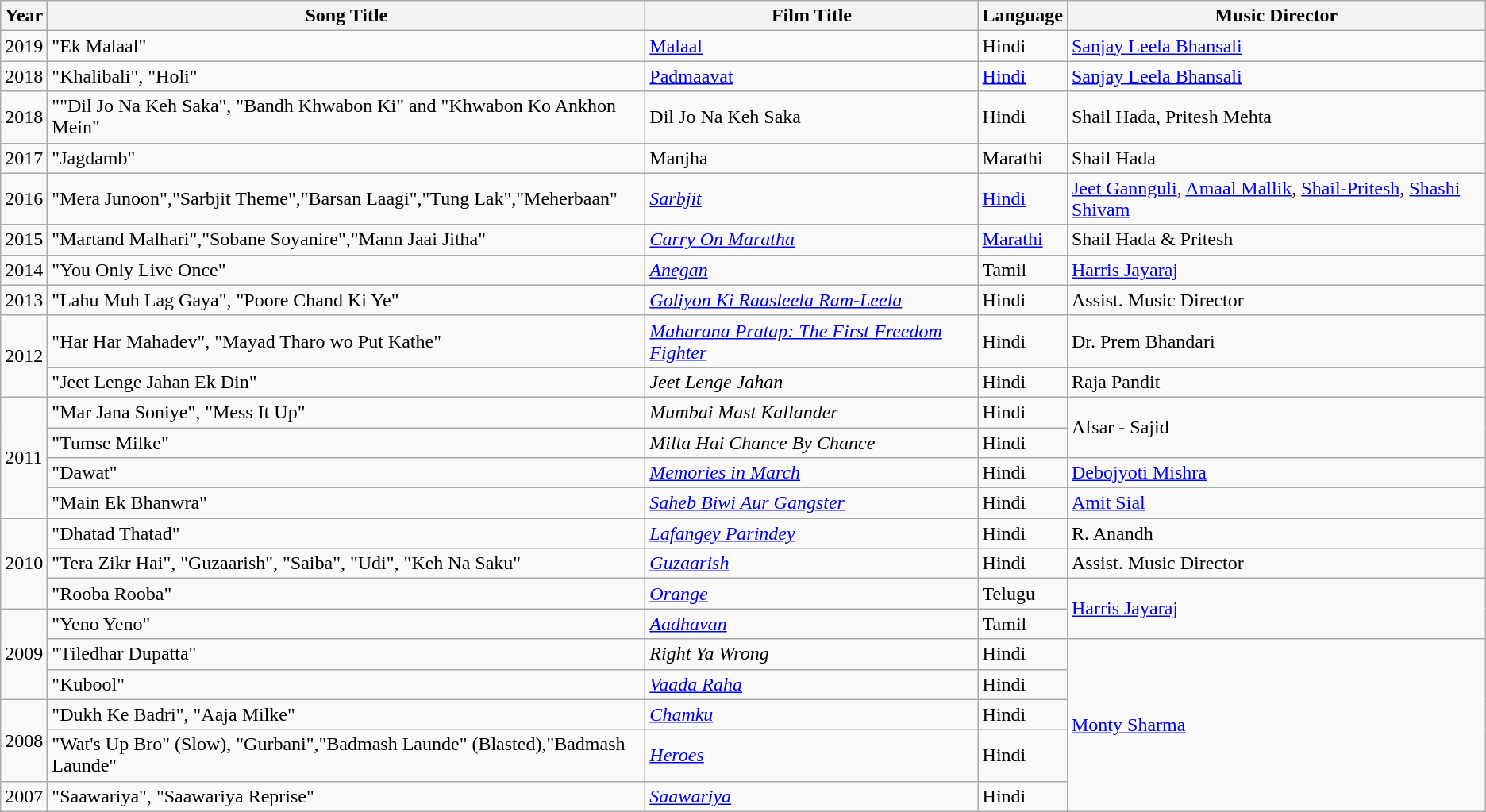<table class="wikitable">
<tr>
<th>Year</th>
<th>Song Title</th>
<th>Film Title</th>
<th>Language</th>
<th>Music Director</th>
</tr>
<tr>
<td>2019</td>
<td>"Ek Malaal"</td>
<td><a href='#'>Malaal</a></td>
<td>Hindi</td>
<td><a href='#'>Sanjay Leela Bhansali</a></td>
</tr>
<tr>
<td rowspan="1">2018</td>
<td>"Khalibali", "Holi"</td>
<td><a href='#'>Padmaavat</a></td>
<td><a href='#'>Hindi</a></td>
<td><a href='#'>Sanjay Leela Bhansali</a></td>
</tr>
<tr>
<td>2018</td>
<td>""Dil Jo Na Keh Saka", "Bandh Khwabon Ki" and "Khwabon Ko Ankhon Mein"</td>
<td>Dil Jo Na Keh Saka</td>
<td>Hindi</td>
<td>Shail Hada, Pritesh Mehta</td>
</tr>
<tr>
<td>2017</td>
<td>"Jagdamb"</td>
<td>Manjha</td>
<td>Marathi</td>
<td>Shail Hada</td>
</tr>
<tr>
<td rowspan="1">2016</td>
<td>"Mera Junoon","Sarbjit Theme","Barsan Laagi","Tung Lak","Meherbaan"</td>
<td><em><a href='#'>Sarbjit</a></em></td>
<td><a href='#'>Hindi</a></td>
<td><a href='#'>Jeet Gannguli</a>, <a href='#'>Amaal Mallik</a>, <a href='#'>Shail-Pritesh</a>, <a href='#'>Shashi Shivam</a></td>
</tr>
<tr>
<td rowspan="1">2015</td>
<td>"Martand Malhari","Sobane Soyanire","Mann Jaai Jitha"</td>
<td><em><a href='#'>Carry On Maratha</a></em></td>
<td><a href='#'>Marathi</a></td>
<td>Shail Hada & Pritesh</td>
</tr>
<tr>
<td rowspan="1">2014</td>
<td>"You Only Live Once"</td>
<td><em><a href='#'>Anegan</a></em></td>
<td>Tamil</td>
<td><a href='#'>Harris Jayaraj</a></td>
</tr>
<tr>
<td rowspan="1">2013</td>
<td>"Lahu Muh Lag Gaya", "Poore Chand Ki Ye"</td>
<td><em><a href='#'>Goliyon Ki Raasleela Ram-Leela</a></em></td>
<td>Hindi</td>
<td>Assist. Music Director</td>
</tr>
<tr>
<td rowspan="2">2012</td>
<td>"Har Har Mahadev", "Mayad Tharo wo Put Kathe"</td>
<td><em><a href='#'>Maharana Pratap: The First Freedom Fighter</a></em></td>
<td>Hindi</td>
<td>Dr. Prem Bhandari</td>
</tr>
<tr>
<td>"Jeet Lenge Jahan Ek Din"</td>
<td><em>Jeet Lenge Jahan</em></td>
<td>Hindi</td>
<td>Raja Pandit</td>
</tr>
<tr>
<td rowspan="4">2011</td>
<td>"Mar Jana Soniye", "Mess It Up"</td>
<td><em>Mumbai Mast Kallander</em></td>
<td>Hindi</td>
<td rowspan="2">Afsar - Sajid</td>
</tr>
<tr>
<td>"Tumse Milke"</td>
<td><em>Milta Hai Chance By Chance</em></td>
<td>Hindi</td>
</tr>
<tr>
<td>"Dawat"</td>
<td><em><a href='#'>Memories in March</a></em></td>
<td>Hindi</td>
<td><a href='#'>Debojyoti Mishra</a></td>
</tr>
<tr>
<td>"Main Ek Bhanwra"</td>
<td><em><a href='#'>Saheb Biwi Aur Gangster</a></em></td>
<td>Hindi</td>
<td><a href='#'>Amit Sial</a></td>
</tr>
<tr>
<td rowspan="3">2010</td>
<td>"Dhatad Thatad"</td>
<td><em><a href='#'>Lafangey Parindey</a></em></td>
<td>Hindi</td>
<td>R. Anandh</td>
</tr>
<tr>
<td>"Tera Zikr Hai", "Guzaarish", "Saiba", "Udi", "Keh Na Saku"</td>
<td><em><a href='#'>Guzaarish</a></em></td>
<td>Hindi</td>
<td>Assist. Music Director</td>
</tr>
<tr>
<td>"Rooba Rooba"</td>
<td><a href='#'><em>Orange</em></a></td>
<td>Telugu</td>
<td rowspan="2"><a href='#'>Harris Jayaraj</a></td>
</tr>
<tr>
<td rowspan="3">2009</td>
<td>"Yeno Yeno"</td>
<td><em><a href='#'>Aadhavan</a></em></td>
<td>Tamil</td>
</tr>
<tr>
<td>"Tiledhar Dupatta"</td>
<td><em>Right Ya Wrong</em></td>
<td>Hindi</td>
<td rowspan="5"><a href='#'>Monty Sharma</a></td>
</tr>
<tr>
<td>"Kubool"</td>
<td><em><a href='#'>Vaada Raha</a></em></td>
<td>Hindi</td>
</tr>
<tr>
<td rowspan="2">2008</td>
<td>"Dukh Ke Badri", "Aaja Milke"</td>
<td><em><a href='#'>Chamku</a></em></td>
<td>Hindi</td>
</tr>
<tr>
<td>"Wat's Up Bro" (Slow), "Gurbani","Badmash Launde" (Blasted),"Badmash Launde"</td>
<td><em><a href='#'>Heroes</a></em></td>
<td>Hindi</td>
</tr>
<tr>
<td>2007</td>
<td>"Saawariya",  "Saawariya Reprise"</td>
<td><em><a href='#'>Saawariya</a></em></td>
<td>Hindi</td>
</tr>
</table>
